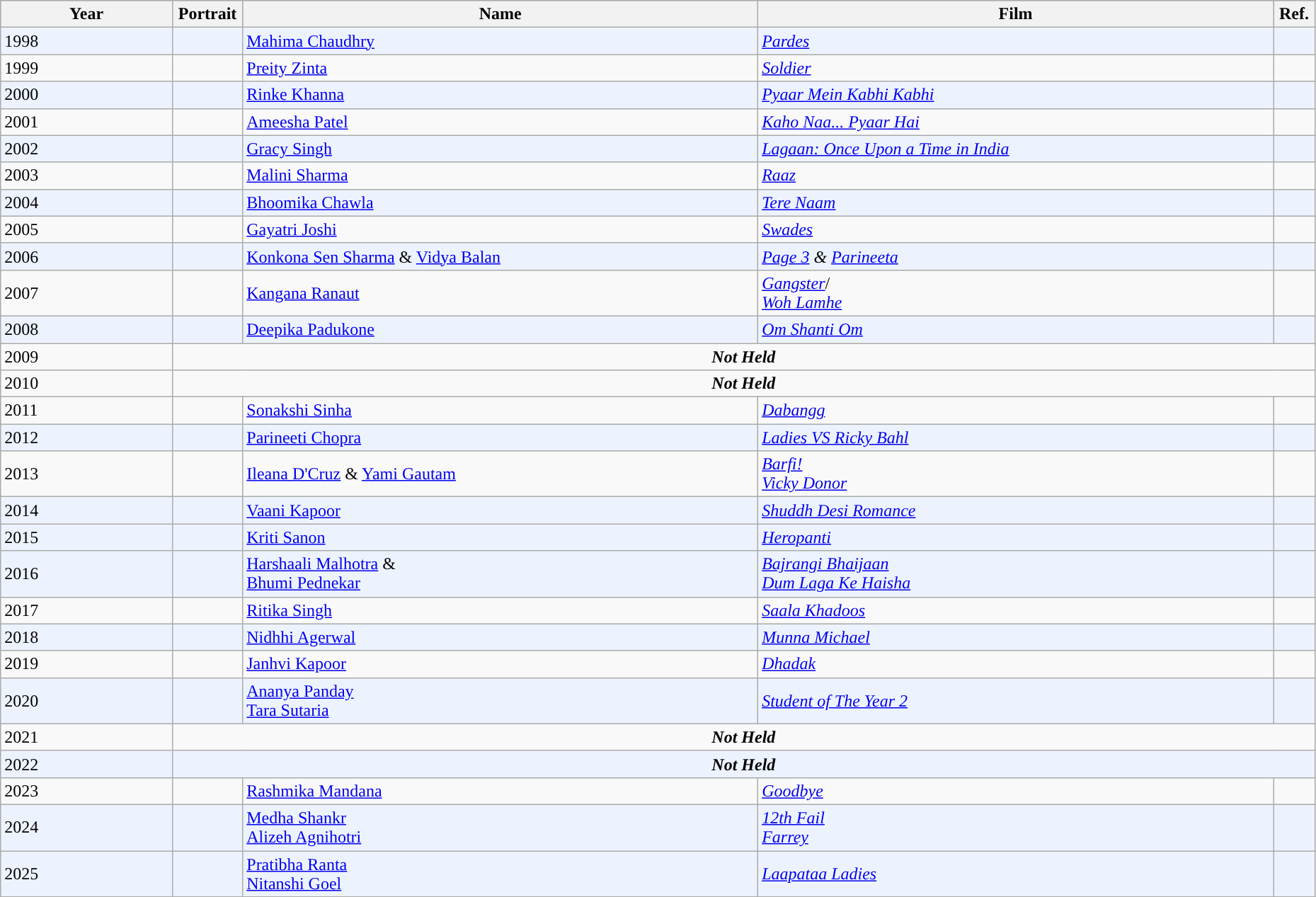<table class="wikitable" style="width:98%;">
<tr style="background:#bebebe;">
<th style="width:10%;">Year</th>
<th style="width:1%;">Portrait</th>
<th style="width:30%;">Name</th>
<th style="width:30%;">Film</th>
<th style="width:1%;">Ref.</th>
</tr>
<tr bgcolor=#edf3fe>
<td>1998</td>
<td></td>
<td><a href='#'>Mahima Chaudhry</a></td>
<td><em><a href='#'>Pardes</a></em></td>
<td></td>
</tr>
<tr>
<td>1999</td>
<td></td>
<td><a href='#'>Preity Zinta</a></td>
<td><em><a href='#'>Soldier</a></em></td>
<td></td>
</tr>
<tr bgcolor=#edf3fe>
<td>2000</td>
<td></td>
<td><a href='#'>Rinke Khanna</a></td>
<td><em><a href='#'>Pyaar Mein Kabhi Kabhi</a></em></td>
<td></td>
</tr>
<tr>
<td>2001</td>
<td></td>
<td><a href='#'>Ameesha Patel</a></td>
<td><em><a href='#'>Kaho Naa... Pyaar Hai</a></em></td>
<td></td>
</tr>
<tr bgcolor=#edf3fe>
<td>2002</td>
<td></td>
<td><a href='#'>Gracy Singh</a></td>
<td><em><a href='#'>Lagaan: Once Upon a Time in India</a></em></td>
<td></td>
</tr>
<tr>
<td>2003</td>
<td></td>
<td><a href='#'>Malini Sharma</a></td>
<td><em><a href='#'>Raaz</a></em></td>
<td></td>
</tr>
<tr bgcolor=#edf3fe>
<td>2004</td>
<td></td>
<td><a href='#'>Bhoomika Chawla</a></td>
<td><em><a href='#'>Tere Naam</a></em></td>
<td></td>
</tr>
<tr>
<td>2005</td>
<td></td>
<td><a href='#'>Gayatri Joshi</a></td>
<td><em><a href='#'>Swades</a></em></td>
<td></td>
</tr>
<tr bgcolor=#edf3fe>
<td>2006</td>
<td></td>
<td><a href='#'>Konkona Sen Sharma</a> & <a href='#'>Vidya Balan</a></td>
<td><em><a href='#'>Page 3</a> & <a href='#'>Parineeta</a></em></td>
<td></td>
</tr>
<tr>
<td>2007</td>
<td></td>
<td><a href='#'>Kangana Ranaut</a></td>
<td><em><a href='#'>Gangster</a></em>/<br><em><a href='#'>Woh Lamhe</a></em></td>
<td></td>
</tr>
<tr bgcolor=#edf3fe>
<td>2008</td>
<td></td>
<td><a href='#'>Deepika Padukone</a></td>
<td><em><a href='#'>Om Shanti Om</a></em></td>
<td></td>
</tr>
<tr>
<td>2009</td>
<td colspan="4" style="text-align:center;"><strong><em>Not Held</em></strong></td>
</tr>
<tr>
<td>2010</td>
<td colspan="4" style="text-align:center;"><strong><em>Not Held</em></strong></td>
</tr>
<tr>
<td>2011</td>
<td></td>
<td><a href='#'>Sonakshi Sinha</a></td>
<td><em><a href='#'>Dabangg</a></em></td>
<td></td>
</tr>
<tr bgcolor=#edf3fe>
<td>2012</td>
<td></td>
<td><a href='#'>Parineeti Chopra</a></td>
<td><em><a href='#'>Ladies VS Ricky Bahl</a></em></td>
<td></td>
</tr>
<tr>
<td>2013</td>
<td></td>
<td><a href='#'>Ileana D'Cruz</a> & <a href='#'>Yami Gautam</a></td>
<td><em><a href='#'>Barfi!</a></em><br><em><a href='#'>Vicky Donor</a></em></td>
<td></td>
</tr>
<tr bgcolor="#edf3fe">
<td>2014</td>
<td></td>
<td><a href='#'>Vaani Kapoor</a></td>
<td><em><a href='#'>Shuddh Desi Romance</a></em></td>
<td></td>
</tr>
<tr bgcolor="#edf3fe">
<td>2015</td>
<td></td>
<td><a href='#'>Kriti Sanon</a></td>
<td><em><a href='#'>Heropanti</a></em></td>
<td></td>
</tr>
<tr bgcolor="#edf3fe">
<td>2016</td>
<td></td>
<td><a href='#'>Harshaali Malhotra</a> &<br><a href='#'>Bhumi Pednekar</a></td>
<td><em><a href='#'>Bajrangi Bhaijaan</a></em> <br><em><a href='#'>Dum Laga Ke Haisha</a></em></td>
<td></td>
</tr>
<tr>
<td>2017</td>
<td></td>
<td><a href='#'>Ritika Singh</a></td>
<td><em><a href='#'>Saala Khadoos</a></em></td>
<td></td>
</tr>
<tr bgcolor=#edf3fe>
<td>2018</td>
<td></td>
<td><a href='#'>Nidhhi Agerwal</a></td>
<td><em><a href='#'>Munna Michael</a></em></td>
<td></td>
</tr>
<tr>
<td>2019</td>
<td></td>
<td><a href='#'>Janhvi Kapoor</a></td>
<td><em><a href='#'>Dhadak</a></em></td>
<td></td>
</tr>
<tr bgcolor=#edf3fe>
<td>2020</td>
<td></td>
<td><a href='#'>Ananya Panday</a><br><a href='#'>Tara Sutaria</a></td>
<td><em><a href='#'>Student of The Year 2</a></em></td>
<td></td>
</tr>
<tr>
<td>2021</td>
<td colspan="4" style="text-align:center;"><strong><em>Not Held</em></strong></td>
</tr>
<tr bgcolor=#edf3fe>
<td>2022</td>
<td colspan="4" style="text-align:center;"><strong><em>Not Held</em></strong></td>
</tr>
<tr>
<td>2023</td>
<td></td>
<td><a href='#'>Rashmika Mandana</a></td>
<td><em><a href='#'>Goodbye</a></em></td>
<td></td>
</tr>
<tr bgcolor=#edf3fe>
<td>2024</td>
<td></td>
<td><a href='#'>Medha Shankr</a><br><a href='#'>Alizeh Agnihotri</a></td>
<td><em><a href='#'>12th Fail</a></em><br><em><a href='#'>Farrey</a></em></td>
<td></td>
</tr>
<tr bgcolor=#edf3fe>
<td>2025</td>
<td></td>
<td><a href='#'>Pratibha Ranta</a><br><a href='#'>Nitanshi Goel</a></td>
<td><em><a href='#'>Laapataa Ladies</a></em></td>
<td></td>
</tr>
</table>
